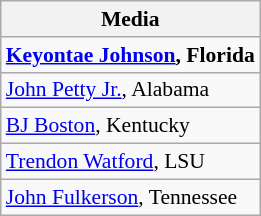<table class="wikitable" style="white-space:nowrap; font-size:90%;">
<tr>
<th>Media</th>
</tr>
<tr>
<td><strong><a href='#'>Keyontae Johnson</a>, Florida</strong></td>
</tr>
<tr>
<td><a href='#'>John Petty Jr.</a>, Alabama</td>
</tr>
<tr>
<td><a href='#'>BJ Boston</a>, Kentucky</td>
</tr>
<tr>
<td><a href='#'>Trendon Watford</a>, LSU</td>
</tr>
<tr>
<td><a href='#'>John Fulkerson</a>, Tennessee</td>
</tr>
</table>
